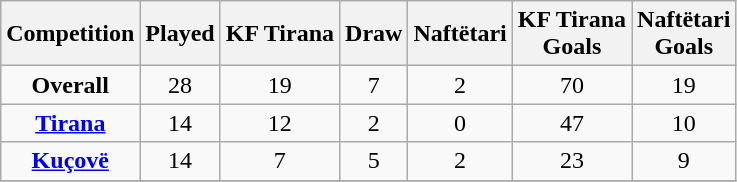<table class=wikitable style="text-align:center">
<tr>
<th>Competition</th>
<th>Played</th>
<th>KF Tirana</th>
<th>Draw</th>
<th>Naftëtari</th>
<th>KF Tirana <br> Goals</th>
<th>Naftëtari <br> Goals</th>
</tr>
<tr>
<td><strong>Overall</strong></td>
<td>28</td>
<td>19</td>
<td>7</td>
<td>2</td>
<td>70</td>
<td>19</td>
</tr>
<tr>
<td><strong><a href='#'>Tirana</a></strong></td>
<td>14</td>
<td>12</td>
<td>2</td>
<td>0</td>
<td>47</td>
<td>10</td>
</tr>
<tr>
<td><strong><a href='#'>Kuçovë</a></strong></td>
<td>14</td>
<td>7</td>
<td>5</td>
<td>2</td>
<td>23</td>
<td>9</td>
</tr>
<tr>
</tr>
</table>
